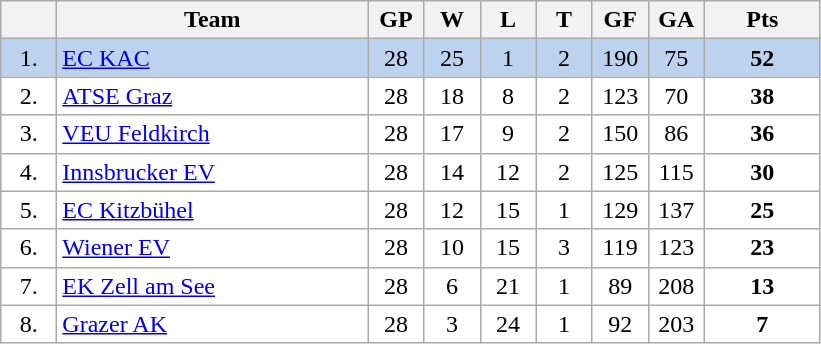<table class="wikitable">
<tr>
<th width="30"></th>
<th width="200">Team</th>
<th width="30">GP</th>
<th width="30">W</th>
<th width="30">L</th>
<th width="30">T</th>
<th width="30">GF</th>
<th width="30">GA</th>
<th width="70">Pts</th>
</tr>
<tr bgcolor="#BCD2EE" align="center">
<td>1.</td>
<td align="left"><a href='#'>EC KAC</a></td>
<td>28</td>
<td>25</td>
<td>1</td>
<td>2</td>
<td>190</td>
<td>75</td>
<td><strong>52</strong></td>
</tr>
<tr bgcolor="#FFFFFF" align="center">
<td>2.</td>
<td align="left"><a href='#'>ATSE Graz</a></td>
<td>28</td>
<td>18</td>
<td>8</td>
<td>2</td>
<td>123</td>
<td>70</td>
<td><strong>38</strong></td>
</tr>
<tr bgcolor="#FFFFFF" align="center">
<td>3.</td>
<td align="left"><a href='#'>VEU Feldkirch</a></td>
<td>28</td>
<td>17</td>
<td>9</td>
<td>2</td>
<td>150</td>
<td>86</td>
<td><strong>36</strong></td>
</tr>
<tr bgcolor="#FFFFFF" align="center">
<td>4.</td>
<td align="left"><a href='#'>Innsbrucker EV</a></td>
<td>28</td>
<td>14</td>
<td>12</td>
<td>2</td>
<td>125</td>
<td>115</td>
<td><strong>30</strong></td>
</tr>
<tr bgcolor="#FFFFFF" align="center">
<td>5.</td>
<td align="left"><a href='#'>EC Kitzbühel</a></td>
<td>28</td>
<td>12</td>
<td>15</td>
<td>1</td>
<td>129</td>
<td>137</td>
<td><strong>25</strong></td>
</tr>
<tr bgcolor="#FFFFFF" align="center">
<td>6.</td>
<td align="left"><a href='#'>Wiener EV</a></td>
<td>28</td>
<td>10</td>
<td>15</td>
<td>3</td>
<td>119</td>
<td>123</td>
<td><strong>23</strong></td>
</tr>
<tr bgcolor="#FFFFFF" align="center">
<td>7.</td>
<td align="left"><a href='#'>EK Zell am See</a></td>
<td>28</td>
<td>6</td>
<td>21</td>
<td>1</td>
<td>89</td>
<td>208</td>
<td><strong>13</strong></td>
</tr>
<tr bgcolor="#FFFFFF" align="center">
<td>8.</td>
<td align="left"><a href='#'>Grazer AK</a></td>
<td>28</td>
<td>3</td>
<td>24</td>
<td>1</td>
<td>92</td>
<td>203</td>
<td><strong>7</strong></td>
</tr>
</table>
